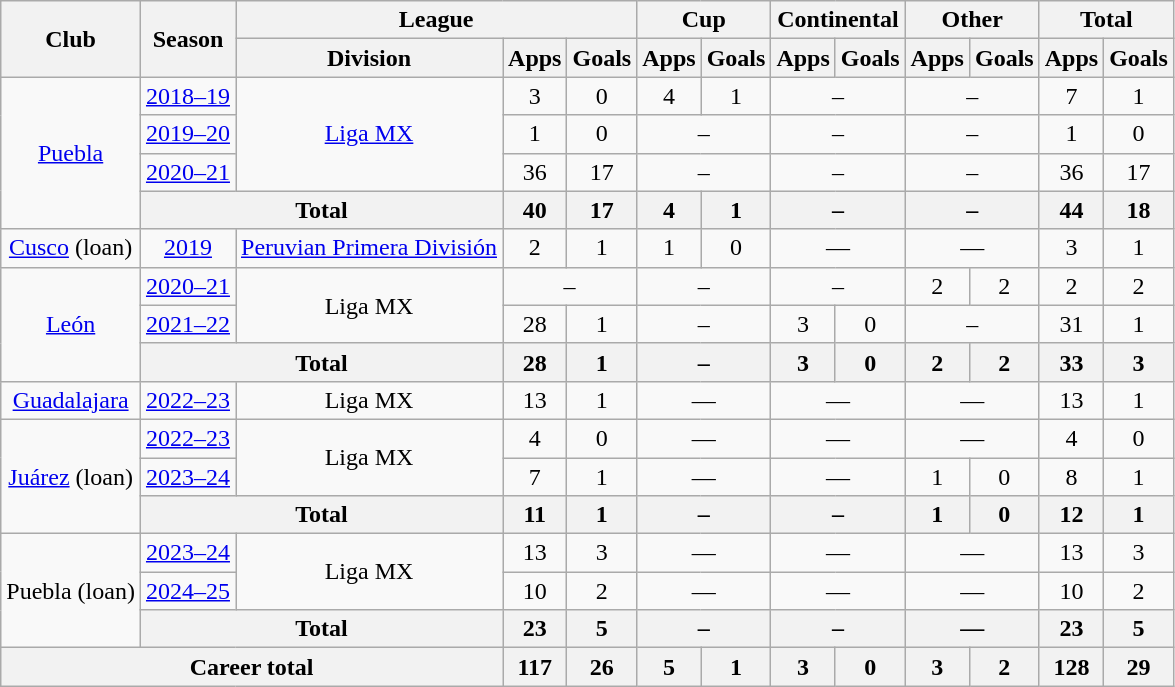<table class="wikitable" style="text-align: center">
<tr>
<th rowspan="2">Club</th>
<th rowspan="2">Season</th>
<th colspan="3">League</th>
<th colspan="2">Cup</th>
<th colspan="2">Continental</th>
<th colspan="2">Other</th>
<th colspan="2">Total</th>
</tr>
<tr>
<th>Division</th>
<th>Apps</th>
<th>Goals</th>
<th>Apps</th>
<th>Goals</th>
<th>Apps</th>
<th>Goals</th>
<th>Apps</th>
<th>Goals</th>
<th>Apps</th>
<th>Goals</th>
</tr>
<tr>
<td rowspan="4"><a href='#'>Puebla</a></td>
<td><a href='#'>2018–19</a></td>
<td rowspan="3"><a href='#'>Liga MX</a></td>
<td>3</td>
<td>0</td>
<td>4</td>
<td>1</td>
<td colspan="2">–</td>
<td colspan=2>–</td>
<td>7</td>
<td>1</td>
</tr>
<tr>
<td><a href='#'>2019–20</a></td>
<td>1</td>
<td>0</td>
<td colspan=2>–</td>
<td colspan=2>–</td>
<td colspan=2>–</td>
<td>1</td>
<td>0</td>
</tr>
<tr>
<td><a href='#'>2020–21</a></td>
<td>36</td>
<td>17</td>
<td colspan=2>–</td>
<td colspan=2>–</td>
<td colspan=2>–</td>
<td>36</td>
<td>17</td>
</tr>
<tr>
<th colspan="2">Total</th>
<th>40</th>
<th>17</th>
<th>4</th>
<th>1</th>
<th colspan=2>–</th>
<th colspan=2>–</th>
<th>44</th>
<th>18</th>
</tr>
<tr>
<td><a href='#'>Cusco</a> (loan)</td>
<td><a href='#'>2019</a></td>
<td><a href='#'>Peruvian Primera División</a></td>
<td>2</td>
<td>1</td>
<td>1</td>
<td>0</td>
<td colspan=2>—</td>
<td colspan=2>—</td>
<td>3</td>
<td>1</td>
</tr>
<tr>
<td rowspan="3"><a href='#'>León</a></td>
<td><a href='#'>2020–21</a></td>
<td rowspan="2">Liga MX</td>
<td colspan="2">–</td>
<td colspan="2">–</td>
<td colspan="2">–</td>
<td>2</td>
<td>2</td>
<td>2</td>
<td>2</td>
</tr>
<tr>
<td><a href='#'>2021–22</a></td>
<td>28</td>
<td>1</td>
<td colspan=2>–</td>
<td>3</td>
<td>0</td>
<td colspan=2>–</td>
<td>31</td>
<td>1</td>
</tr>
<tr>
<th colspan="2">Total</th>
<th>28</th>
<th>1</th>
<th colspan=2>–</th>
<th>3</th>
<th>0</th>
<th>2</th>
<th>2</th>
<th>33</th>
<th>3</th>
</tr>
<tr>
<td><a href='#'>Guadalajara</a></td>
<td><a href='#'>2022–23</a></td>
<td>Liga MX</td>
<td>13</td>
<td>1</td>
<td colspan=2>—</td>
<td colspan=2>—</td>
<td colspan=2>—</td>
<td>13</td>
<td>1</td>
</tr>
<tr>
<td rowspan="3"><a href='#'>Juárez</a> (loan)</td>
<td><a href='#'>2022–23</a></td>
<td rowspan="2">Liga MX</td>
<td>4</td>
<td>0</td>
<td colspan=2>—</td>
<td colspan=2>—</td>
<td colspan=2>—</td>
<td>4</td>
<td>0</td>
</tr>
<tr>
<td><a href='#'>2023–24</a></td>
<td>7</td>
<td>1</td>
<td colspan=2>—</td>
<td colspan=2>—</td>
<td>1</td>
<td>0</td>
<td>8</td>
<td>1</td>
</tr>
<tr>
<th colspan="2">Total</th>
<th>11</th>
<th>1</th>
<th colspan=2>–</th>
<th colspan=2>–</th>
<th>1</th>
<th>0</th>
<th>12</th>
<th>1</th>
</tr>
<tr>
<td rowspan="3">Puebla (loan)</td>
<td><a href='#'>2023–24</a></td>
<td rowspan="2">Liga MX</td>
<td>13</td>
<td>3</td>
<td colspan=2>—</td>
<td colspan=2>—</td>
<td colspan=2>—</td>
<td>13</td>
<td>3</td>
</tr>
<tr>
<td><a href='#'>2024–25</a></td>
<td>10</td>
<td>2</td>
<td colspan=2>—</td>
<td colspan=2>—</td>
<td colspan=2>—</td>
<td>10</td>
<td>2</td>
</tr>
<tr>
<th colspan="2">Total</th>
<th>23</th>
<th>5</th>
<th colspan=2>–</th>
<th colspan=2>–</th>
<th colspan=2>—</th>
<th>23</th>
<th>5</th>
</tr>
<tr>
<th colspan="3"><strong>Career total</strong></th>
<th>117</th>
<th>26</th>
<th>5</th>
<th>1</th>
<th>3</th>
<th>0</th>
<th>3</th>
<th>2</th>
<th>128</th>
<th>29</th>
</tr>
</table>
